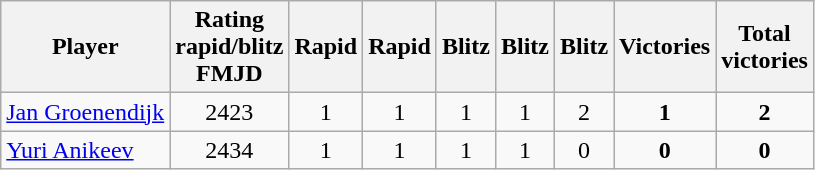<table class="wikitable">
<tr>
<th>Player</th>
<th>Rating<br>rapid/blitz<br>FMJD</th>
<th>Rapid<br></th>
<th>Rapid<br></th>
<th>Blitz<br></th>
<th>Blitz<br></th>
<th>Blitz<br></th>
<th>Victories</th>
<th>Total<br>victories</th>
</tr>
<tr align="center">
<td align="left"> <a href='#'>Jan Groenendijk</a></td>
<td>2423</td>
<td>1</td>
<td>1</td>
<td>1</td>
<td>1</td>
<td>2</td>
<td><strong>1</strong></td>
<td><strong>2</strong></td>
</tr>
<tr align="center">
<td align="left"> <a href='#'>Yuri Anikeev</a></td>
<td>2434</td>
<td>1</td>
<td>1</td>
<td>1</td>
<td>1</td>
<td>0</td>
<td><strong>0</strong></td>
<td><strong>0</strong></td>
</tr>
</table>
